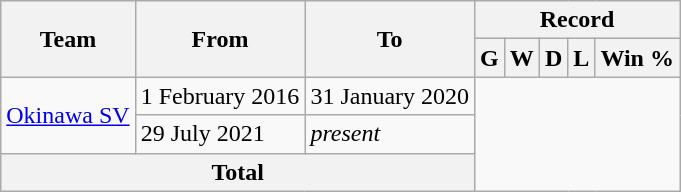<table class="wikitable" style="text-align: left">
<tr>
<th rowspan="2">Team</th>
<th rowspan="2">From</th>
<th rowspan="2">To</th>
<th colspan="8">Record</th>
</tr>
<tr>
<th>G</th>
<th>W</th>
<th>D</th>
<th>L</th>
<th>Win %</th>
</tr>
<tr>
<td rowspan="2"><a href='#'>Okinawa SV</a></td>
<td>1 February 2016</td>
<td>31 January 2020<br></td>
</tr>
<tr>
<td>29 July 2021</td>
<td><em>present</em><br></td>
</tr>
<tr>
<th colspan="3">Total<br></th>
</tr>
</table>
